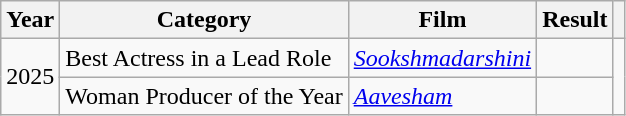<table class="wikitable sortable plainrowheaders">
<tr>
<th scope="col">Year</th>
<th scope="col">Category</th>
<th scope="col">Film</th>
<th scope="col">Result</th>
<th scope="col" class="unsortable"></th>
</tr>
<tr>
<td rowspan="2">2025</td>
<td>Best Actress in a Lead Role</td>
<td><em><a href='#'>Sookshmadarshini</a></em></td>
<td></td>
<td rowspan="2"></td>
</tr>
<tr>
<td>Woman Producer of the Year</td>
<td><em><a href='#'>Aavesham</a></em></td>
<td></td>
</tr>
</table>
